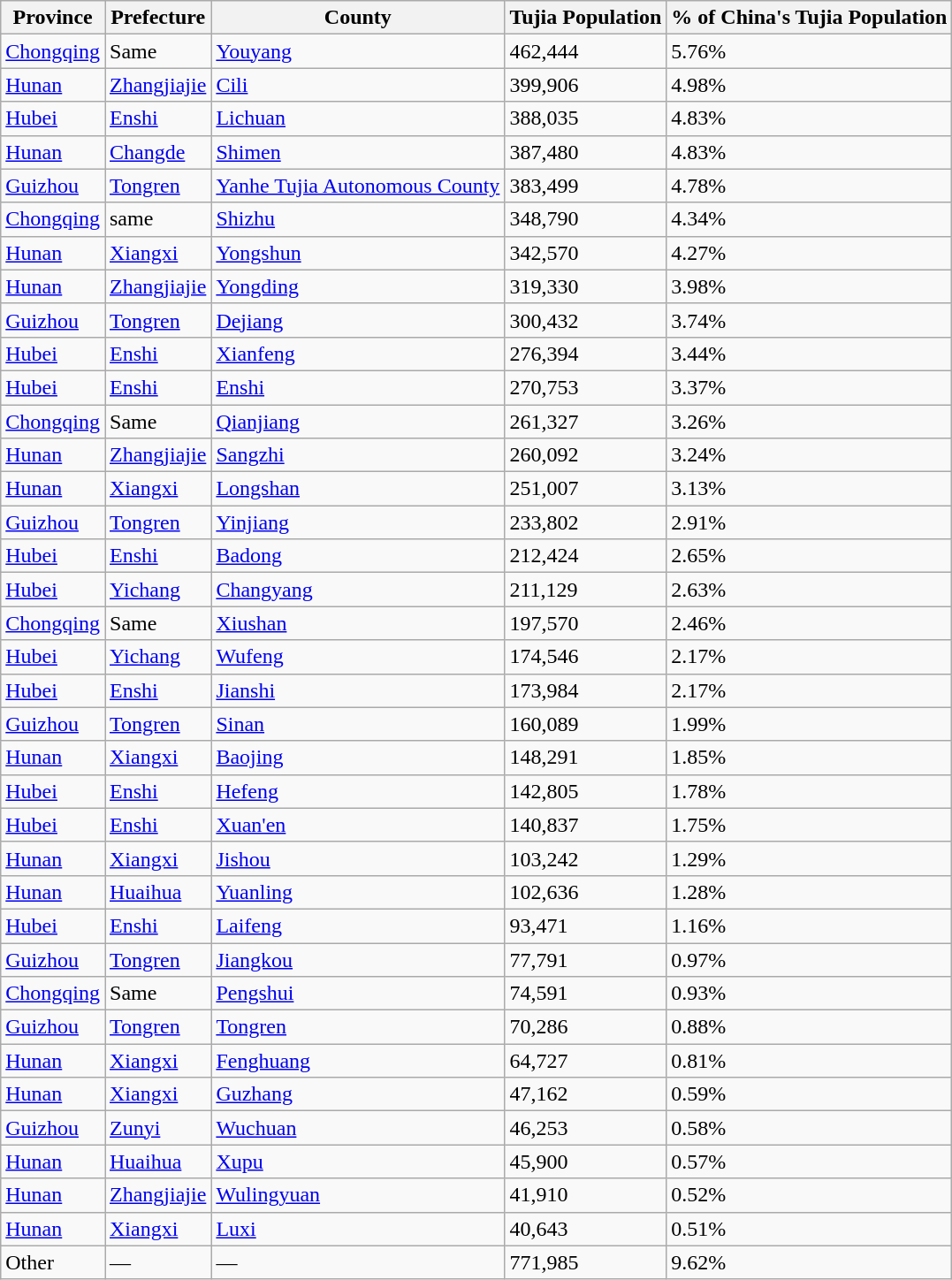<table class="wikitable sortable">
<tr>
<th>Province</th>
<th>Prefecture</th>
<th>County</th>
<th>Tujia Population</th>
<th>% of China's Tujia Population</th>
</tr>
<tr>
<td><a href='#'>Chongqing</a></td>
<td>Same</td>
<td><a href='#'>Youyang</a></td>
<td>462,444</td>
<td>5.76%</td>
</tr>
<tr>
<td><a href='#'>Hunan</a></td>
<td><a href='#'>Zhangjiajie</a></td>
<td><a href='#'>Cili</a></td>
<td>399,906</td>
<td>4.98%</td>
</tr>
<tr>
<td><a href='#'>Hubei</a></td>
<td><a href='#'>Enshi</a></td>
<td><a href='#'>Lichuan</a></td>
<td>388,035</td>
<td>4.83%</td>
</tr>
<tr>
<td><a href='#'>Hunan</a></td>
<td><a href='#'>Changde</a></td>
<td><a href='#'>Shimen</a></td>
<td>387,480</td>
<td>4.83%</td>
</tr>
<tr>
<td><a href='#'>Guizhou</a></td>
<td><a href='#'>Tongren</a></td>
<td><a href='#'>Yanhe Tujia Autonomous County</a></td>
<td>383,499</td>
<td>4.78%</td>
</tr>
<tr>
<td><a href='#'>Chongqing</a></td>
<td>same</td>
<td><a href='#'>Shizhu</a></td>
<td>348,790</td>
<td>4.34%</td>
</tr>
<tr>
<td><a href='#'>Hunan</a></td>
<td><a href='#'>Xiangxi</a></td>
<td><a href='#'>Yongshun</a></td>
<td>342,570</td>
<td>4.27%</td>
</tr>
<tr>
<td><a href='#'>Hunan</a></td>
<td><a href='#'>Zhangjiajie</a></td>
<td><a href='#'>Yongding</a></td>
<td>319,330</td>
<td>3.98%</td>
</tr>
<tr>
<td><a href='#'>Guizhou</a></td>
<td><a href='#'>Tongren</a></td>
<td><a href='#'>Dejiang</a></td>
<td>300,432</td>
<td>3.74%</td>
</tr>
<tr>
<td><a href='#'>Hubei</a></td>
<td><a href='#'>Enshi</a></td>
<td><a href='#'>Xianfeng</a></td>
<td>276,394</td>
<td>3.44%</td>
</tr>
<tr>
<td><a href='#'>Hubei</a></td>
<td><a href='#'>Enshi</a></td>
<td><a href='#'>Enshi</a></td>
<td>270,753</td>
<td>3.37%</td>
</tr>
<tr>
<td><a href='#'>Chongqing</a></td>
<td>Same</td>
<td><a href='#'>Qianjiang</a></td>
<td>261,327</td>
<td>3.26%</td>
</tr>
<tr>
<td><a href='#'>Hunan</a></td>
<td><a href='#'>Zhangjiajie</a></td>
<td><a href='#'>Sangzhi</a></td>
<td>260,092</td>
<td>3.24%</td>
</tr>
<tr>
<td><a href='#'>Hunan</a></td>
<td><a href='#'>Xiangxi</a></td>
<td><a href='#'>Longshan</a></td>
<td>251,007</td>
<td>3.13%</td>
</tr>
<tr>
<td><a href='#'>Guizhou</a></td>
<td><a href='#'>Tongren</a></td>
<td><a href='#'>Yinjiang</a></td>
<td>233,802</td>
<td>2.91%</td>
</tr>
<tr>
<td><a href='#'>Hubei</a></td>
<td><a href='#'>Enshi</a></td>
<td><a href='#'>Badong</a></td>
<td>212,424</td>
<td>2.65%</td>
</tr>
<tr>
<td><a href='#'>Hubei</a></td>
<td><a href='#'>Yichang</a></td>
<td><a href='#'>Changyang</a></td>
<td>211,129</td>
<td>2.63%</td>
</tr>
<tr>
<td><a href='#'>Chongqing</a></td>
<td>Same</td>
<td><a href='#'>Xiushan</a></td>
<td>197,570</td>
<td>2.46%</td>
</tr>
<tr>
<td><a href='#'>Hubei</a></td>
<td><a href='#'>Yichang</a></td>
<td><a href='#'>Wufeng</a></td>
<td>174,546</td>
<td>2.17%</td>
</tr>
<tr>
<td><a href='#'>Hubei</a></td>
<td><a href='#'>Enshi</a></td>
<td><a href='#'>Jianshi</a></td>
<td>173,984</td>
<td>2.17%</td>
</tr>
<tr>
<td><a href='#'>Guizhou</a></td>
<td><a href='#'>Tongren</a></td>
<td><a href='#'>Sinan</a></td>
<td>160,089</td>
<td>1.99%</td>
</tr>
<tr>
<td><a href='#'>Hunan</a></td>
<td><a href='#'>Xiangxi</a></td>
<td><a href='#'>Baojing</a></td>
<td>148,291</td>
<td>1.85%</td>
</tr>
<tr>
<td><a href='#'>Hubei</a></td>
<td><a href='#'>Enshi</a></td>
<td><a href='#'>Hefeng</a></td>
<td>142,805</td>
<td>1.78%</td>
</tr>
<tr>
<td><a href='#'>Hubei</a></td>
<td><a href='#'>Enshi</a></td>
<td><a href='#'>Xuan'en</a></td>
<td>140,837</td>
<td>1.75%</td>
</tr>
<tr>
<td><a href='#'>Hunan</a></td>
<td><a href='#'>Xiangxi</a></td>
<td><a href='#'>Jishou</a></td>
<td>103,242</td>
<td>1.29%</td>
</tr>
<tr>
<td><a href='#'>Hunan</a></td>
<td><a href='#'>Huaihua</a></td>
<td><a href='#'>Yuanling</a></td>
<td>102,636</td>
<td>1.28%</td>
</tr>
<tr>
<td><a href='#'>Hubei</a></td>
<td><a href='#'>Enshi</a></td>
<td><a href='#'>Laifeng</a></td>
<td>93,471</td>
<td>1.16%</td>
</tr>
<tr>
<td><a href='#'>Guizhou</a></td>
<td><a href='#'>Tongren</a></td>
<td><a href='#'>Jiangkou</a></td>
<td>77,791</td>
<td>0.97%</td>
</tr>
<tr>
<td><a href='#'>Chongqing</a></td>
<td>Same</td>
<td><a href='#'>Pengshui</a></td>
<td>74,591</td>
<td>0.93%</td>
</tr>
<tr>
<td><a href='#'>Guizhou</a></td>
<td><a href='#'>Tongren</a></td>
<td><a href='#'>Tongren</a></td>
<td>70,286</td>
<td>0.88%</td>
</tr>
<tr>
<td><a href='#'>Hunan</a></td>
<td><a href='#'>Xiangxi</a></td>
<td><a href='#'>Fenghuang</a></td>
<td>64,727</td>
<td>0.81%</td>
</tr>
<tr>
<td><a href='#'>Hunan</a></td>
<td><a href='#'>Xiangxi</a></td>
<td><a href='#'>Guzhang</a></td>
<td>47,162</td>
<td>0.59%</td>
</tr>
<tr>
<td><a href='#'>Guizhou</a></td>
<td><a href='#'>Zunyi</a></td>
<td><a href='#'>Wuchuan</a></td>
<td>46,253</td>
<td>0.58%</td>
</tr>
<tr>
<td><a href='#'>Hunan</a></td>
<td><a href='#'>Huaihua</a></td>
<td><a href='#'>Xupu</a></td>
<td>45,900</td>
<td>0.57%</td>
</tr>
<tr>
<td><a href='#'>Hunan</a></td>
<td><a href='#'>Zhangjiajie</a></td>
<td><a href='#'>Wulingyuan</a></td>
<td>41,910</td>
<td>0.52%</td>
</tr>
<tr>
<td><a href='#'>Hunan</a></td>
<td><a href='#'>Xiangxi</a></td>
<td><a href='#'>Luxi</a></td>
<td>40,643</td>
<td>0.51%</td>
</tr>
<tr>
<td>Other</td>
<td>—</td>
<td>—</td>
<td>771,985</td>
<td>9.62%</td>
</tr>
</table>
